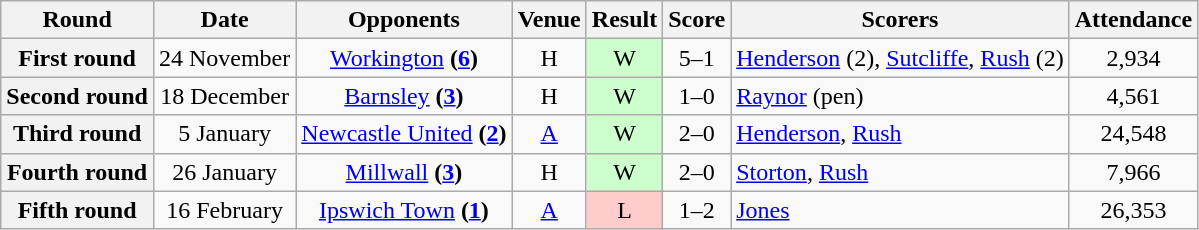<table class="wikitable" style="text-align:center">
<tr>
<th>Round</th>
<th>Date</th>
<th>Opponents</th>
<th>Venue</th>
<th>Result</th>
<th>Score</th>
<th>Scorers</th>
<th>Attendance</th>
</tr>
<tr>
<th>First round</th>
<td>24 November</td>
<td><a href='#'>Workington</a> <strong>(<a href='#'>6</a>)</strong></td>
<td>H</td>
<td style="background-color:#CCFFCC">W</td>
<td>5–1</td>
<td align="left"><a href='#'>Henderson</a> (2), <a href='#'>Sutcliffe</a>, <a href='#'>Rush</a> (2)</td>
<td>2,934</td>
</tr>
<tr>
<th>Second round</th>
<td>18 December</td>
<td><a href='#'>Barnsley</a> <strong>(<a href='#'>3</a>)</strong></td>
<td>H</td>
<td style="background-color:#CCFFCC">W</td>
<td>1–0</td>
<td align="left"><a href='#'>Raynor</a> (pen)</td>
<td>4,561</td>
</tr>
<tr>
<th>Third round</th>
<td>5 January</td>
<td><a href='#'>Newcastle United</a> <strong>(<a href='#'>2</a>)</strong></td>
<td><a href='#'>A</a></td>
<td style="background-color:#CCFFCC">W</td>
<td>2–0</td>
<td align="left"><a href='#'>Henderson</a>, <a href='#'>Rush</a></td>
<td>24,548</td>
</tr>
<tr>
<th>Fourth round</th>
<td>26 January</td>
<td><a href='#'>Millwall</a> <strong>(<a href='#'>3</a>)</strong></td>
<td>H</td>
<td style="background-color:#CCFFCC">W</td>
<td>2–0</td>
<td align="left"><a href='#'>Storton</a>, <a href='#'>Rush</a></td>
<td>7,966</td>
</tr>
<tr>
<th>Fifth round</th>
<td>16 February</td>
<td><a href='#'>Ipswich Town</a> <strong>(<a href='#'>1</a>)</strong></td>
<td><a href='#'>A</a></td>
<td style="background-color:#FFCCCC">L</td>
<td>1–2</td>
<td align="left"><a href='#'>Jones</a></td>
<td>26,353</td>
</tr>
</table>
